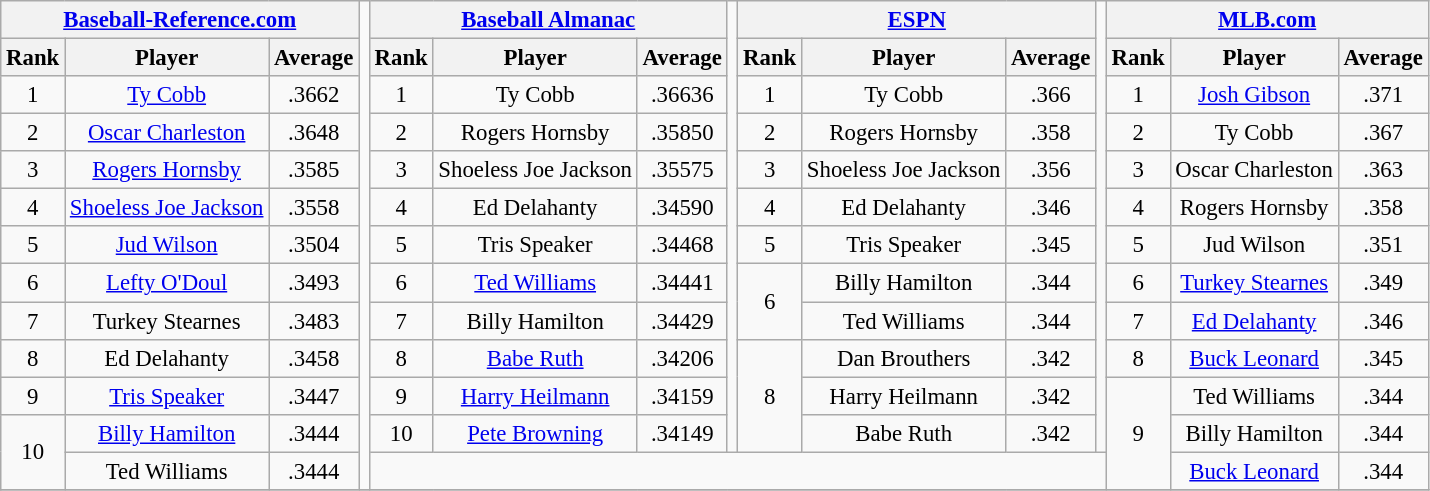<table class="wikitable" style="text-align:center; font-size: 95%;">
<tr>
<th colspan=3><a href='#'>Baseball-Reference.com</a></th>
<td rowspan=13></td>
<th colspan=3><a href='#'>Baseball Almanac</a></th>
<td rowspan=12></td>
<th colspan=3><a href='#'>ESPN</a></th>
<td rowspan=12></td>
<th colspan=3><a href='#'>MLB.com</a></th>
</tr>
<tr>
<th>Rank</th>
<th>Player</th>
<th>Average</th>
<th>Rank</th>
<th>Player</th>
<th>Average</th>
<th>Rank</th>
<th>Player</th>
<th>Average</th>
<th>Rank</th>
<th>Player</th>
<th>Average</th>
</tr>
<tr>
<td>1</td>
<td><a href='#'>Ty Cobb</a></td>
<td>.3662</td>
<td>1</td>
<td>Ty Cobb</td>
<td>.36636</td>
<td>1</td>
<td>Ty Cobb</td>
<td>.366</td>
<td>1</td>
<td><a href='#'>Josh Gibson</a></td>
<td>.371</td>
</tr>
<tr>
<td>2</td>
<td><a href='#'>Oscar Charleston</a></td>
<td>.3648</td>
<td>2</td>
<td>Rogers Hornsby</td>
<td>.35850</td>
<td>2</td>
<td>Rogers Hornsby</td>
<td>.358</td>
<td>2</td>
<td>Ty Cobb</td>
<td>.367</td>
</tr>
<tr>
<td>3</td>
<td><a href='#'>Rogers Hornsby</a></td>
<td>.3585</td>
<td>3</td>
<td>Shoeless Joe Jackson</td>
<td>.35575</td>
<td>3</td>
<td>Shoeless Joe Jackson</td>
<td>.356</td>
<td>3</td>
<td>Oscar Charleston</td>
<td>.363</td>
</tr>
<tr>
<td>4</td>
<td><a href='#'>Shoeless Joe Jackson</a></td>
<td>.3558</td>
<td>4</td>
<td>Ed Delahanty</td>
<td>.34590</td>
<td>4</td>
<td>Ed Delahanty</td>
<td>.346</td>
<td>4</td>
<td>Rogers Hornsby</td>
<td>.358</td>
</tr>
<tr>
<td>5</td>
<td><a href='#'>Jud Wilson</a></td>
<td>.3504</td>
<td>5</td>
<td>Tris Speaker</td>
<td>.34468</td>
<td>5</td>
<td>Tris Speaker</td>
<td>.345</td>
<td>5</td>
<td>Jud Wilson</td>
<td>.351</td>
</tr>
<tr>
<td>6</td>
<td><a href='#'>Lefty O'Doul</a></td>
<td>.3493</td>
<td>6</td>
<td><a href='#'>Ted Williams</a></td>
<td>.34441</td>
<td rowspan=2>6</td>
<td>Billy Hamilton</td>
<td>.344</td>
<td>6</td>
<td><a href='#'>Turkey Stearnes</a></td>
<td>.349</td>
</tr>
<tr>
<td>7</td>
<td>Turkey Stearnes</td>
<td>.3483</td>
<td>7</td>
<td>Billy Hamilton</td>
<td>.34429</td>
<td>Ted Williams</td>
<td>.344</td>
<td>7</td>
<td><a href='#'>Ed Delahanty</a></td>
<td>.346</td>
</tr>
<tr>
<td>8</td>
<td>Ed Delahanty</td>
<td>.3458</td>
<td>8</td>
<td><a href='#'>Babe Ruth</a></td>
<td>.34206</td>
<td rowspan=3>8</td>
<td>Dan Brouthers</td>
<td>.342</td>
<td>8</td>
<td><a href='#'>Buck Leonard</a></td>
<td>.345</td>
</tr>
<tr>
<td>9</td>
<td><a href='#'>Tris Speaker</a></td>
<td>.3447</td>
<td>9</td>
<td><a href='#'>Harry Heilmann</a></td>
<td>.34159</td>
<td>Harry Heilmann</td>
<td>.342</td>
<td rowspan=3>9</td>
<td>Ted Williams</td>
<td>.344</td>
</tr>
<tr>
<td rowspan=2>10</td>
<td><a href='#'>Billy Hamilton</a></td>
<td>.3444</td>
<td>10</td>
<td><a href='#'>Pete Browning</a></td>
<td>.34149</td>
<td>Babe Ruth</td>
<td>.342</td>
<td>Billy Hamilton</td>
<td>.344</td>
</tr>
<tr>
<td>Ted Williams</td>
<td>.3444</td>
<td colspan=9></td>
<td><a href='#'>Buck Leonard</a></td>
<td>.344</td>
</tr>
<tr>
</tr>
</table>
